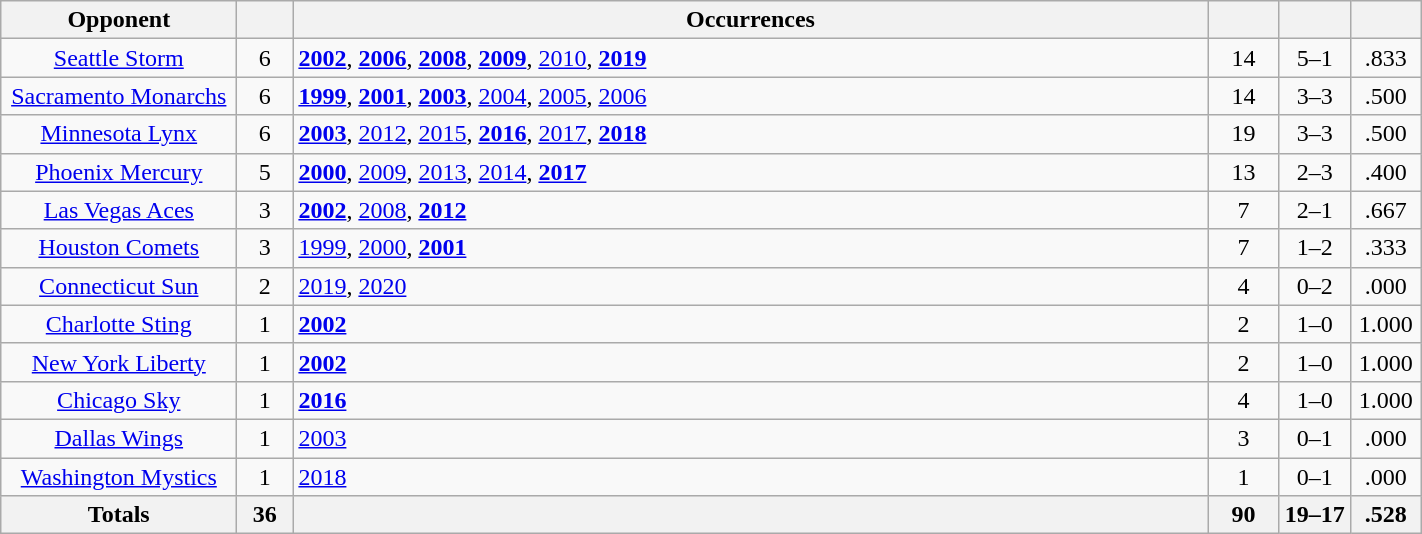<table class="wikitable sortable" style="text-align: center; width: 75%;">
<tr>
<th width="150">Opponent</th>
<th width="30"></th>
<th>Occurrences</th>
<th width="40"></th>
<th width="40"></th>
<th width="40"></th>
</tr>
<tr>
<td><a href='#'>Seattle Storm</a></td>
<td>6</td>
<td align=left><strong><a href='#'>2002</a></strong>, <strong><a href='#'>2006</a></strong>, <strong><a href='#'>2008</a></strong>, <strong><a href='#'>2009</a></strong>, <a href='#'>2010</a>, <strong><a href='#'>2019</a></strong></td>
<td>14</td>
<td>5–1</td>
<td>.833</td>
</tr>
<tr>
<td><a href='#'>Sacramento Monarchs</a></td>
<td>6</td>
<td align="left"><strong><a href='#'>1999</a></strong>, <strong><a href='#'>2001</a></strong>, <strong><a href='#'>2003</a></strong>, <a href='#'>2004</a>, <a href='#'>2005</a>, <a href='#'>2006</a></td>
<td>14</td>
<td>3–3</td>
<td>.500</td>
</tr>
<tr>
<td><a href='#'>Minnesota Lynx</a></td>
<td>6</td>
<td align=left><strong><a href='#'>2003</a></strong>, <a href='#'>2012</a>, <a href='#'>2015</a>, <strong><a href='#'>2016</a></strong>, <a href='#'>2017</a>, <strong><a href='#'>2018</a></strong></td>
<td>19</td>
<td>3–3</td>
<td>.500</td>
</tr>
<tr>
<td><a href='#'>Phoenix Mercury</a></td>
<td>5</td>
<td align=left><strong><a href='#'>2000</a></strong>, <a href='#'>2009</a>, <a href='#'>2013</a>, <a href='#'>2014</a>, <strong><a href='#'>2017</a></strong></td>
<td>13</td>
<td>2–3</td>
<td>.400</td>
</tr>
<tr>
<td><a href='#'>Las Vegas Aces</a></td>
<td>3</td>
<td align=left><strong><a href='#'>2002</a></strong>, <a href='#'>2008</a>, <strong><a href='#'>2012</a></strong></td>
<td>7</td>
<td>2–1</td>
<td>.667</td>
</tr>
<tr>
<td><a href='#'>Houston Comets</a></td>
<td>3</td>
<td align=left><a href='#'>1999</a>, <a href='#'>2000</a>, <strong><a href='#'>2001</a></strong></td>
<td>7</td>
<td>1–2</td>
<td>.333</td>
</tr>
<tr>
<td><a href='#'>Connecticut Sun</a></td>
<td>2</td>
<td align=left><a href='#'>2019</a>, <a href='#'>2020</a></td>
<td>4</td>
<td>0–2</td>
<td>.000</td>
</tr>
<tr>
<td><a href='#'>Charlotte Sting</a></td>
<td>1</td>
<td align=left><strong><a href='#'>2002</a></strong></td>
<td>2</td>
<td>1–0</td>
<td>1.000</td>
</tr>
<tr>
<td><a href='#'>New York Liberty</a></td>
<td>1</td>
<td align="left"><strong><a href='#'>2002</a></strong></td>
<td>2</td>
<td>1–0</td>
<td>1.000</td>
</tr>
<tr>
<td><a href='#'>Chicago Sky</a></td>
<td>1</td>
<td align=left><strong><a href='#'>2016</a></strong></td>
<td>4</td>
<td>1–0</td>
<td>1.000</td>
</tr>
<tr>
<td><a href='#'>Dallas Wings</a></td>
<td>1</td>
<td align=left><a href='#'>2003</a></td>
<td>3</td>
<td>0–1</td>
<td>.000</td>
</tr>
<tr>
<td><a href='#'>Washington Mystics</a></td>
<td>1</td>
<td align=left><a href='#'>2018</a></td>
<td>1</td>
<td>0–1</td>
<td>.000</td>
</tr>
<tr>
<th width="150">Totals</th>
<th width="30">36</th>
<th></th>
<th width="40">90</th>
<th width="40">19–17</th>
<th width="40">.528</th>
</tr>
</table>
